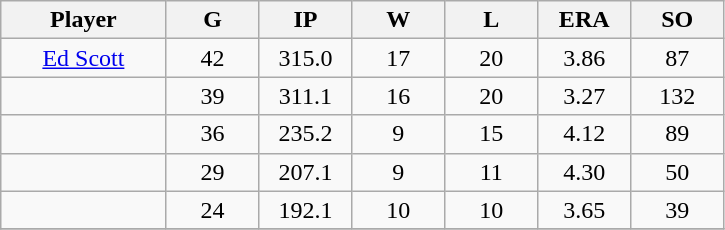<table class="wikitable sortable">
<tr>
<th bgcolor="#DDDDFF" width="16%">Player</th>
<th bgcolor="#DDDDFF" width="9%">G</th>
<th bgcolor="#DDDDFF" width="9%">IP</th>
<th bgcolor="#DDDDFF" width="9%">W</th>
<th bgcolor="#DDDDFF" width="9%">L</th>
<th bgcolor="#DDDDFF" width="9%">ERA</th>
<th bgcolor="#DDDDFF" width="9%">SO</th>
</tr>
<tr align="center">
<td><a href='#'>Ed Scott</a></td>
<td>42</td>
<td>315.0</td>
<td>17</td>
<td>20</td>
<td>3.86</td>
<td>87</td>
</tr>
<tr align=center>
<td></td>
<td>39</td>
<td>311.1</td>
<td>16</td>
<td>20</td>
<td>3.27</td>
<td>132</td>
</tr>
<tr align="center">
<td></td>
<td>36</td>
<td>235.2</td>
<td>9</td>
<td>15</td>
<td>4.12</td>
<td>89</td>
</tr>
<tr align="center">
<td></td>
<td>29</td>
<td>207.1</td>
<td>9</td>
<td>11</td>
<td>4.30</td>
<td>50</td>
</tr>
<tr align="center">
<td></td>
<td>24</td>
<td>192.1</td>
<td>10</td>
<td>10</td>
<td>3.65</td>
<td>39</td>
</tr>
<tr align="center">
</tr>
</table>
